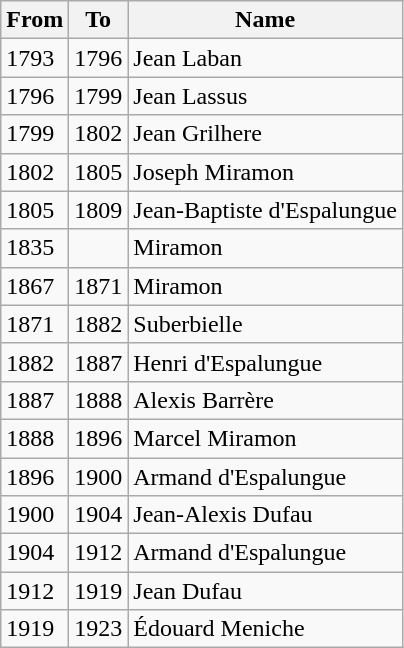<table class="wikitable">
<tr>
<th>From</th>
<th>To</th>
<th>Name</th>
</tr>
<tr>
<td>1793</td>
<td>1796</td>
<td>Jean Laban</td>
</tr>
<tr>
<td>1796</td>
<td>1799</td>
<td>Jean Lassus</td>
</tr>
<tr>
<td>1799</td>
<td>1802</td>
<td>Jean Grilhere</td>
</tr>
<tr>
<td>1802</td>
<td>1805</td>
<td>Joseph Miramon</td>
</tr>
<tr>
<td>1805</td>
<td>1809</td>
<td>Jean-Baptiste d'Espalungue</td>
</tr>
<tr>
<td>1835</td>
<td></td>
<td>Miramon</td>
</tr>
<tr>
<td>1867</td>
<td>1871</td>
<td>Miramon</td>
</tr>
<tr>
<td>1871</td>
<td>1882</td>
<td>Suberbielle</td>
</tr>
<tr>
<td>1882</td>
<td>1887</td>
<td>Henri d'Espalungue</td>
</tr>
<tr>
<td>1887</td>
<td>1888</td>
<td>Alexis Barrère</td>
</tr>
<tr>
<td>1888</td>
<td>1896</td>
<td>Marcel Miramon</td>
</tr>
<tr>
<td>1896</td>
<td>1900</td>
<td>Armand d'Espalungue</td>
</tr>
<tr>
<td>1900</td>
<td>1904</td>
<td>Jean-Alexis Dufau</td>
</tr>
<tr>
<td>1904</td>
<td>1912</td>
<td>Armand d'Espalungue</td>
</tr>
<tr>
<td>1912</td>
<td>1919</td>
<td>Jean Dufau</td>
</tr>
<tr>
<td>1919</td>
<td>1923</td>
<td>Édouard Meniche</td>
</tr>
</table>
